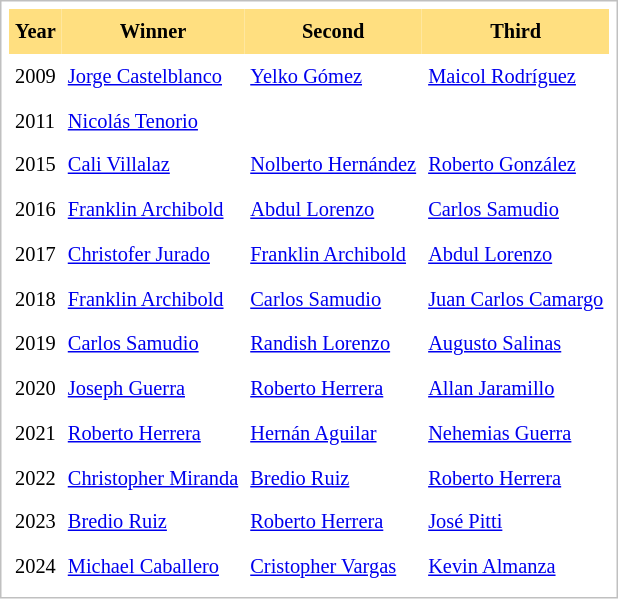<table cellpadding="4" cellspacing="0"  style="border: 1px solid silver; color: black; margin: 0 0 0.5em 0; background-color: white; padding: 5px; text-align: left; font-size:85%; vertical-align: top; line-height:1.6em;">
<tr>
<th scope=col; align="center" bgcolor="FFDF80">Year</th>
<th scope=col; align="center" bgcolor="FFDF80">Winner</th>
<th scope=col; align="center" bgcolor="FFDF80">Second</th>
<th scope=col; align="center" bgcolor="FFDF80">Third</th>
</tr>
<tr>
<td>2009</td>
<td><a href='#'>Jorge Castelblanco</a></td>
<td><a href='#'>Yelko Gómez</a></td>
<td><a href='#'>Maicol Rodríguez</a></td>
</tr>
<tr>
<td>2011</td>
<td><a href='#'>Nicolás Tenorio</a></td>
<td></td>
<td></td>
</tr>
<tr>
<td>2015</td>
<td><a href='#'>Cali Villalaz</a></td>
<td><a href='#'>Nolberto Hernández</a></td>
<td><a href='#'>Roberto González</a></td>
</tr>
<tr>
<td>2016</td>
<td><a href='#'>Franklin Archibold</a></td>
<td><a href='#'>Abdul Lorenzo</a></td>
<td><a href='#'>Carlos Samudio</a></td>
</tr>
<tr>
<td>2017</td>
<td><a href='#'>Christofer Jurado</a></td>
<td><a href='#'>Franklin Archibold</a></td>
<td><a href='#'>Abdul Lorenzo</a></td>
</tr>
<tr>
<td>2018</td>
<td><a href='#'>Franklin Archibold</a></td>
<td><a href='#'>Carlos Samudio</a></td>
<td><a href='#'>Juan Carlos Camargo</a></td>
</tr>
<tr>
<td>2019</td>
<td><a href='#'>Carlos Samudio</a></td>
<td><a href='#'>Randish Lorenzo</a></td>
<td><a href='#'>Augusto Salinas</a></td>
</tr>
<tr>
<td>2020</td>
<td><a href='#'>Joseph Guerra</a></td>
<td><a href='#'>Roberto Herrera</a></td>
<td><a href='#'>Allan Jaramillo</a></td>
</tr>
<tr>
<td>2021</td>
<td><a href='#'>Roberto Herrera</a></td>
<td><a href='#'>Hernán Aguilar</a></td>
<td><a href='#'>Nehemias Guerra</a></td>
</tr>
<tr>
<td>2022</td>
<td><a href='#'>Christopher Miranda</a></td>
<td><a href='#'>Bredio Ruiz</a></td>
<td><a href='#'>Roberto Herrera</a></td>
</tr>
<tr>
<td>2023</td>
<td><a href='#'>Bredio Ruiz</a></td>
<td><a href='#'>Roberto Herrera</a></td>
<td><a href='#'>José Pitti</a></td>
</tr>
<tr>
<td>2024</td>
<td><a href='#'>Michael Caballero</a></td>
<td><a href='#'>Cristopher Vargas</a></td>
<td><a href='#'>Kevin Almanza</a></td>
</tr>
</table>
